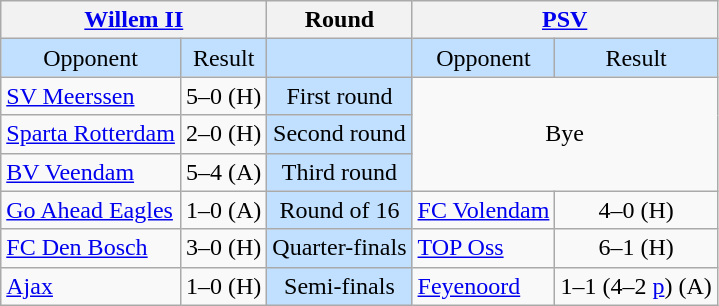<table class="wikitable" style="text-align:center">
<tr>
<th colspan=2><a href='#'>Willem II</a></th>
<th>Round</th>
<th colspan=2><a href='#'>PSV</a></th>
</tr>
<tr style="background:#c1e0ff">
<td>Opponent</td>
<td>Result</td>
<td></td>
<td>Opponent</td>
<td>Result</td>
</tr>
<tr>
<td align=left><a href='#'>SV Meerssen</a></td>
<td>5–0 (H)</td>
<td style="background:#c1e0ff">First round</td>
<td colspan=2" rowspan="3">Bye</td>
</tr>
<tr>
<td align=left><a href='#'>Sparta Rotterdam</a></td>
<td>2–0 (H)</td>
<td style="background:#c1e0ff">Second round</td>
</tr>
<tr>
<td align=left><a href='#'>BV Veendam</a></td>
<td>5–4 (A)</td>
<td style="background:#c1e0ff">Third round</td>
</tr>
<tr>
<td align=left><a href='#'>Go Ahead Eagles</a></td>
<td>1–0 (A)</td>
<td style="background:#c1e0ff">Round of 16</td>
<td align=left><a href='#'>FC Volendam</a></td>
<td>4–0 (H)</td>
</tr>
<tr>
<td align=left><a href='#'>FC Den Bosch</a></td>
<td>3–0 (H)</td>
<td style="background:#c1e0ff">Quarter-finals</td>
<td align=left><a href='#'>TOP Oss</a></td>
<td>6–1 (H)</td>
</tr>
<tr>
<td align=left><a href='#'>Ajax</a></td>
<td>1–0 (H)</td>
<td style="background:#c1e0ff">Semi-finals</td>
<td align=left><a href='#'>Feyenoord</a></td>
<td>1–1 (4–2 <a href='#'>p</a>) (A)</td>
</tr>
</table>
